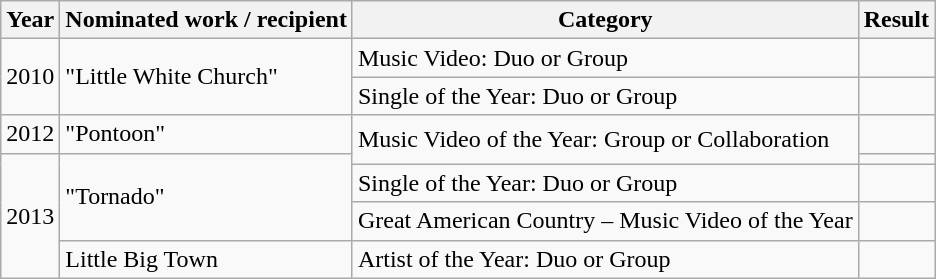<table class="wikitable">
<tr>
<th>Year</th>
<th>Nominated work / recipient</th>
<th>Category</th>
<th>Result</th>
</tr>
<tr>
<td rowspan="2">2010</td>
<td rowspan="2">"Little White Church"</td>
<td>Music Video: Duo or Group</td>
<td></td>
</tr>
<tr>
<td>Single of the Year: Duo or Group</td>
<td></td>
</tr>
<tr>
<td>2012</td>
<td>"Pontoon"</td>
<td rowspan="2">Music Video of the Year: Group or Collaboration</td>
<td></td>
</tr>
<tr>
<td rowspan="4">2013</td>
<td rowspan="3">"Tornado"</td>
<td></td>
</tr>
<tr>
<td>Single of the Year: Duo or Group</td>
<td></td>
</tr>
<tr>
<td>Great American Country – Music Video of the Year</td>
<td></td>
</tr>
<tr>
<td>Little Big Town</td>
<td>Artist of the Year: Duo or Group</td>
<td></td>
</tr>
</table>
